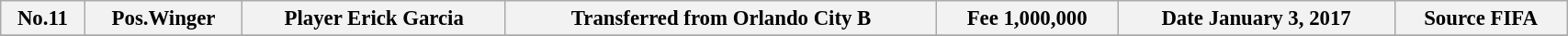<table class="wikitable sortable" style="width:90%; text-align:center; font-size:95%; text-align:left;">
<tr>
<th>No.11</th>
<th>Pos.Winger</th>
<th>Player Erick Garcia</th>
<th>Transferred from Orlando City B</th>
<th>Fee 1,000,000</th>
<th>Date January 3, 2017</th>
<th>Source FIFA</th>
</tr>
<tr>
</tr>
</table>
